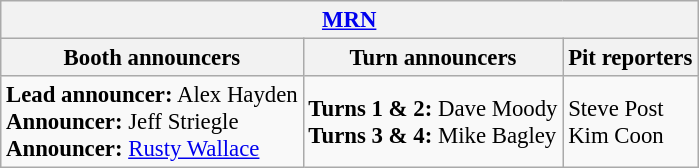<table class="wikitable" style="font-size: 95%">
<tr>
<th colspan="3"><a href='#'>MRN</a></th>
</tr>
<tr>
<th>Booth announcers</th>
<th>Turn announcers</th>
<th>Pit reporters</th>
</tr>
<tr>
<td><strong>Lead announcer:</strong> Alex Hayden<br><strong>Announcer:</strong> Jeff Striegle<br><strong>Announcer:</strong> <a href='#'>Rusty Wallace</a></td>
<td><strong>Turns 1 & 2:</strong> Dave Moody<br><strong>Turns 3 & 4:</strong> Mike Bagley</td>
<td>Steve Post<br>Kim Coon</td>
</tr>
</table>
